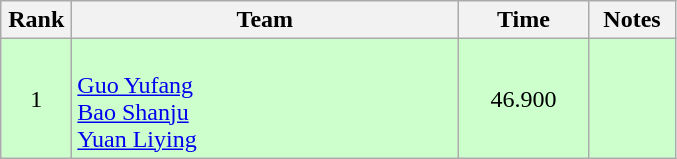<table class=wikitable style="text-align:center">
<tr>
<th width=40>Rank</th>
<th width=250>Team</th>
<th width=80>Time</th>
<th width=50>Notes</th>
</tr>
<tr bgcolor="ccffcc">
<td>1</td>
<td align=left><br><a href='#'>Guo Yufang</a><br><a href='#'>Bao Shanju</a><br><a href='#'>Yuan Liying</a></td>
<td>46.900</td>
<td></td>
</tr>
</table>
